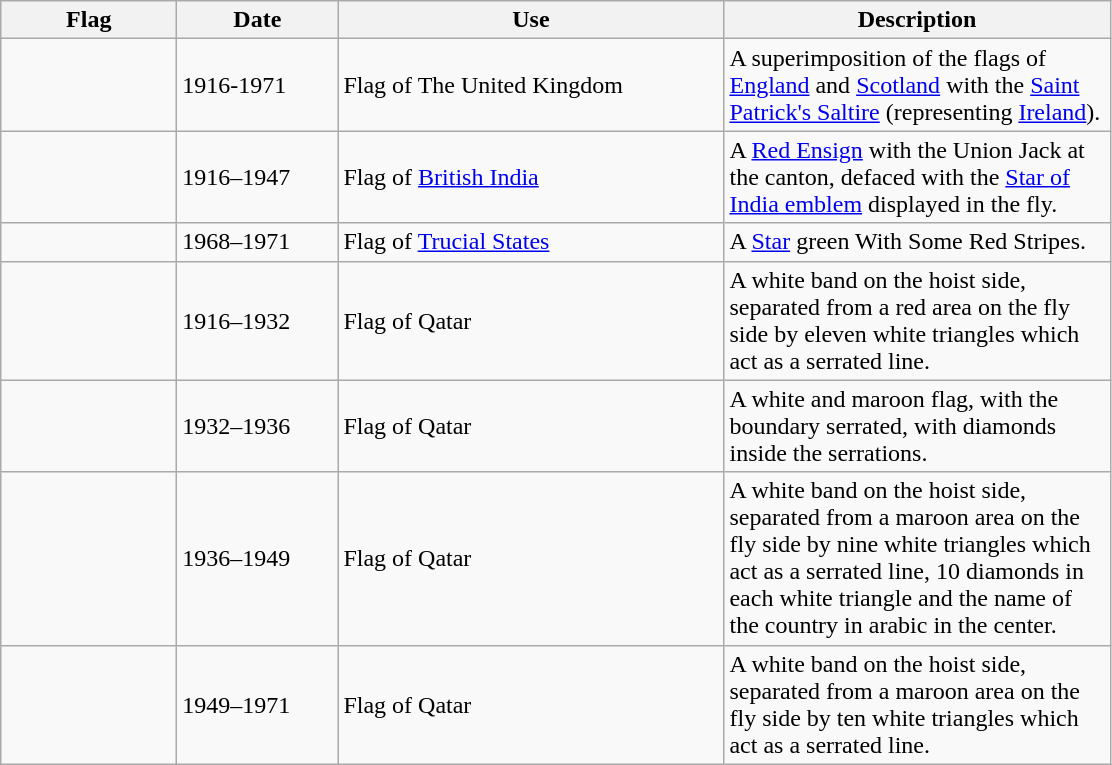<table class="wikitable">
<tr>
<th style="width:110px;">Flag</th>
<th style="width:100px;">Date</th>
<th style="width:250px;">Use</th>
<th style="width:250px;">Description</th>
</tr>
<tr>
<td></td>
<td>1916-1971</td>
<td>Flag of The United Kingdom</td>
<td>A superimposition of the flags of <a href='#'>England</a> and <a href='#'>Scotland</a> with the <a href='#'>Saint Patrick's Saltire</a> (representing <a href='#'>Ireland</a>).</td>
</tr>
<tr>
<td></td>
<td>1916–1947</td>
<td>Flag of <a href='#'>British India</a></td>
<td>A <a href='#'>Red Ensign</a> with the Union Jack at the canton, defaced with the <a href='#'>Star of India emblem</a> displayed in the fly.</td>
</tr>
<tr>
<td></td>
<td>1968–1971</td>
<td>Flag of <a href='#'>Trucial States</a></td>
<td>A <a href='#'>Star</a> green With Some Red Stripes.</td>
</tr>
<tr>
<td></td>
<td>1916–1932</td>
<td>Flag of Qatar</td>
<td>A white band on the hoist side, separated from a red area on the fly side by eleven white triangles which act as a serrated line.</td>
</tr>
<tr>
<td></td>
<td>1932–1936</td>
<td>Flag of Qatar</td>
<td>A white and maroon flag, with the boundary serrated, with diamonds inside the serrations.</td>
</tr>
<tr>
<td></td>
<td>1936–1949</td>
<td>Flag of Qatar</td>
<td>A white band on the hoist side, separated from a maroon area on the fly side by nine white triangles which act as a serrated line, 10 diamonds in each white triangle and the name of the country in arabic in the center.</td>
</tr>
<tr>
<td></td>
<td>1949–1971</td>
<td>Flag of Qatar</td>
<td>A white band on the hoist side, separated from a maroon area on the fly side by ten white triangles which act as a serrated line.</td>
</tr>
</table>
